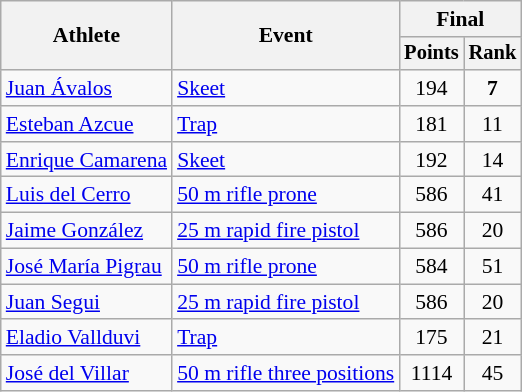<table class="wikitable" style="font-size:90%">
<tr>
<th rowspan="2">Athlete</th>
<th rowspan="2">Event</th>
<th colspan=2>Final</th>
</tr>
<tr style="font-size:95%">
<th>Points</th>
<th>Rank</th>
</tr>
<tr align=center>
<td align=left><a href='#'>Juan Ávalos</a></td>
<td align=left><a href='#'>Skeet</a></td>
<td>194</td>
<td><strong>7</strong></td>
</tr>
<tr align=center>
<td align=left><a href='#'>Esteban Azcue</a></td>
<td align=left><a href='#'>Trap</a></td>
<td>181</td>
<td>11</td>
</tr>
<tr align=center>
<td align=left><a href='#'>Enrique Camarena</a></td>
<td align=left><a href='#'>Skeet</a></td>
<td>192</td>
<td>14</td>
</tr>
<tr align=center>
<td align=left><a href='#'>Luis del Cerro</a></td>
<td align=left><a href='#'>50 m rifle prone</a></td>
<td>586</td>
<td>41</td>
</tr>
<tr align=center>
<td align=left><a href='#'>Jaime González</a></td>
<td align=left><a href='#'>25 m rapid fire pistol</a></td>
<td>586</td>
<td>20</td>
</tr>
<tr align=center>
<td align=left><a href='#'>José María Pigrau</a></td>
<td align=left><a href='#'>50 m rifle prone</a></td>
<td>584</td>
<td>51</td>
</tr>
<tr align=center>
<td align=left><a href='#'>Juan Segui</a></td>
<td align=left><a href='#'>25 m rapid fire pistol</a></td>
<td>586</td>
<td>20</td>
</tr>
<tr align=center>
<td align=left><a href='#'>Eladio Vallduvi</a></td>
<td align=left><a href='#'>Trap</a></td>
<td>175</td>
<td>21</td>
</tr>
<tr align=center>
<td align=left><a href='#'>José del Villar</a></td>
<td align=left><a href='#'>50 m rifle three positions</a></td>
<td>1114</td>
<td>45</td>
</tr>
</table>
